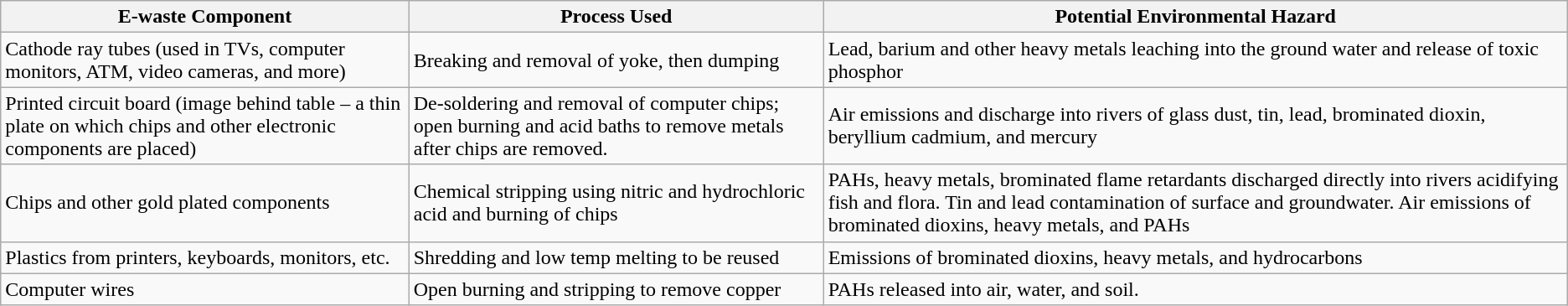<table class="wikitable">
<tr>
<th>E-waste Component</th>
<th>Process Used</th>
<th>Potential Environmental Hazard</th>
</tr>
<tr>
<td>Cathode ray tubes (used in TVs, computer monitors, ATM, video cameras, and more)</td>
<td>Breaking and removal of yoke, then dumping</td>
<td>Lead, barium and other heavy metals leaching into the ground water and release of toxic phosphor</td>
</tr>
<tr>
<td>Printed circuit board (image behind table – a thin plate on which chips and other electronic components are placed)</td>
<td>De-soldering and removal of computer chips; open burning and acid baths to remove metals after chips are removed.</td>
<td>Air emissions and discharge into rivers of glass dust, tin, lead, brominated dioxin, beryllium cadmium, and mercury</td>
</tr>
<tr>
<td>Chips and other gold plated components</td>
<td>Chemical stripping using nitric and hydrochloric acid and burning of chips</td>
<td>PAHs, heavy metals, brominated flame retardants discharged directly into rivers acidifying fish and flora. Tin and lead contamination of surface and groundwater. Air emissions of brominated dioxins, heavy metals, and PAHs</td>
</tr>
<tr>
<td>Plastics from printers, keyboards, monitors, etc.</td>
<td>Shredding and low temp melting to be reused</td>
<td>Emissions of brominated dioxins, heavy metals, and hydrocarbons</td>
</tr>
<tr>
<td>Computer wires</td>
<td>Open burning and stripping to remove copper</td>
<td>PAHs released into air, water, and soil.</td>
</tr>
</table>
